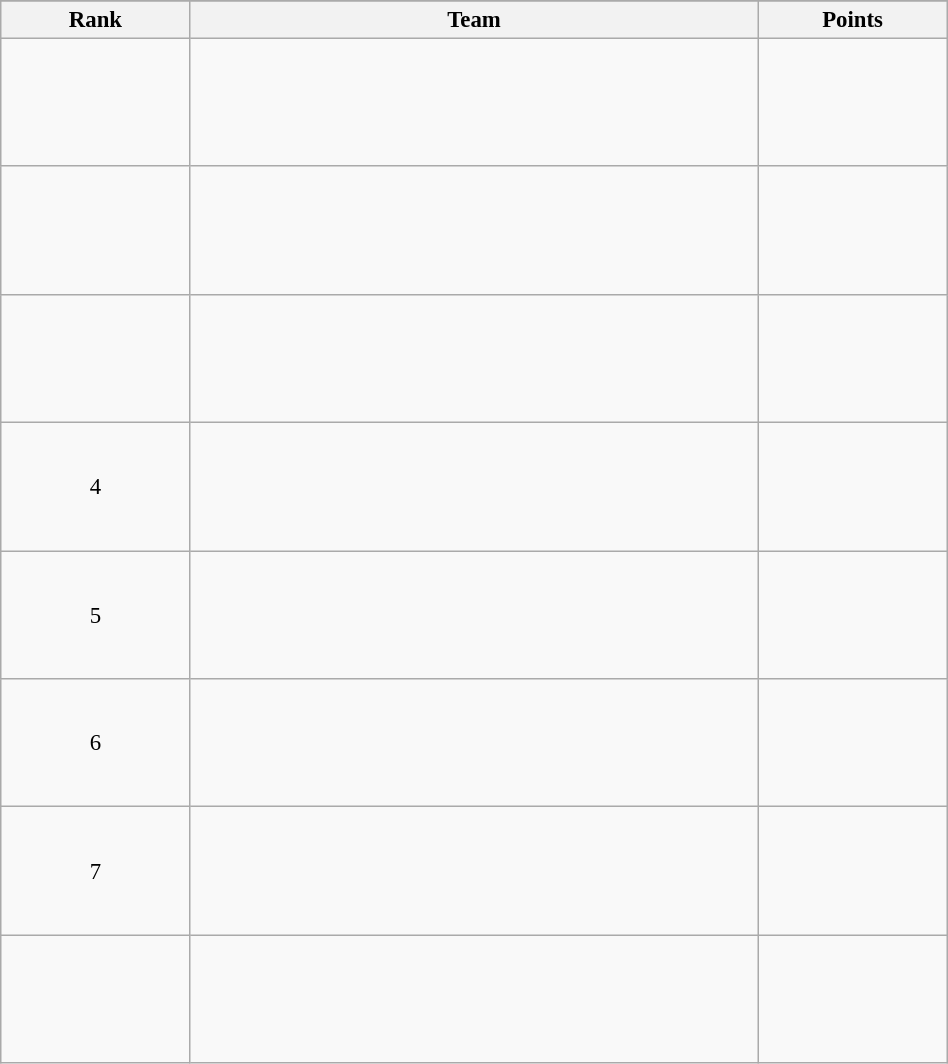<table class="wikitable sortable" style=" text-align:center; font-size:95%;" width="50%">
<tr>
</tr>
<tr>
<th width=10%>Rank</th>
<th width=30%>Team</th>
<th width=10%>Points</th>
</tr>
<tr>
<td align=center></td>
<td align=left><br><br><table width=100%>
<tr>
<td align=left style="border:0"></td>
<td align=right style="border:0"></td>
</tr>
<tr>
<td align=left style="border:0"></td>
<td align=right style="border:0"></td>
</tr>
<tr>
<td align=left style="border:0"></td>
<td align=right style="border:0"></td>
</tr>
<tr>
<td align=left style="border:0"></td>
<td align=right style="border:0"></td>
</tr>
<tr>
<td align=left style="border:0"></td>
<td align=right style="border:0"></td>
</tr>
</table>
</td>
<td></td>
</tr>
<tr>
<td align=center></td>
<td align=left><br><br><table width=100%>
<tr>
<td align=left style="border:0"></td>
<td align=right style="border:0"></td>
</tr>
<tr>
<td align=left style="border:0"></td>
<td align=right style="border:0"></td>
</tr>
<tr>
<td align=left style="border:0"></td>
<td align=right style="border:0"></td>
</tr>
<tr>
<td align=left style="border:0"></td>
<td align=right style="border:0"></td>
</tr>
<tr>
<td align=left style="border:0"></td>
<td align=right style="border:0"></td>
</tr>
</table>
</td>
<td></td>
</tr>
<tr>
<td align=center></td>
<td align=left><br><br><table width=100%>
<tr>
<td align=left style="border:0"></td>
<td align=right style="border:0"></td>
</tr>
<tr>
<td align=left style="border:0"></td>
<td align=right style="border:0"></td>
</tr>
<tr>
<td align=left style="border:0"></td>
<td align=right style="border:0"></td>
</tr>
<tr>
<td align=left style="border:0"></td>
<td align=right style="border:0"></td>
</tr>
<tr>
<td align=left style="border:0"></td>
<td align=right style="border:0"></td>
</tr>
</table>
</td>
<td></td>
</tr>
<tr>
<td align=center>4</td>
<td align=left><br><br><table width=100%>
<tr>
<td align=left style="border:0"></td>
<td align=right style="border:0"></td>
</tr>
<tr>
<td align=left style="border:0"></td>
<td align=right style="border:0"></td>
</tr>
<tr>
<td align=left style="border:0"></td>
<td align=right style="border:0"></td>
</tr>
<tr>
<td align=left style="border:0"></td>
<td align=right style="border:0"></td>
</tr>
<tr>
<td align=left style="border:0"></td>
<td align=right style="border:0"></td>
</tr>
</table>
</td>
<td></td>
</tr>
<tr>
<td align=center>5</td>
<td align=left><br><br><table width=100%>
<tr>
<td align=left style="border:0"></td>
<td align=right style="border:0"></td>
</tr>
<tr>
<td align=left style="border:0"></td>
<td align=right style="border:0"></td>
</tr>
<tr>
<td align=left style="border:0"></td>
<td align=right style="border:0"></td>
</tr>
<tr>
<td align=left style="border:0"></td>
<td align=right style="border:0"></td>
</tr>
<tr>
<td align=left style="border:0"></td>
<td align=right style="border:0"></td>
</tr>
</table>
</td>
<td></td>
</tr>
<tr>
<td align=center>6</td>
<td align=left><br><br><table width=100%>
<tr>
<td align=left style="border:0"></td>
<td align=right style="border:0"></td>
</tr>
<tr>
<td align=left style="border:0"></td>
<td align=right style="border:0"></td>
</tr>
<tr>
<td align=left style="border:0"></td>
<td align=right style="border:0"></td>
</tr>
<tr>
<td align=left style="border:0"></td>
<td align=right style="border:0"></td>
</tr>
<tr>
<td align=left style="border:0"></td>
<td align=right style="border:0"></td>
</tr>
</table>
</td>
<td></td>
</tr>
<tr>
<td align=center>7</td>
<td align=left><br><br><table width=100%>
<tr>
<td align=left style="border:0"></td>
<td align=right style="border:0"></td>
</tr>
<tr>
<td align=left style="border:0"></td>
<td align=right style="border:0"></td>
</tr>
<tr>
<td align=left style="border:0"></td>
<td align=right style="border:0"></td>
</tr>
<tr>
<td align=left style="border:0"></td>
<td align=right style="border:0"></td>
</tr>
<tr>
<td align=left style="border:0"></td>
<td align=right style="border:0"></td>
</tr>
</table>
</td>
<td></td>
</tr>
<tr>
<td align=center></td>
<td align=left><br><br><table width=100%>
<tr>
<td align=left style="border:0"></td>
<td align=right style="border:0"></td>
</tr>
<tr>
<td align=left style="border:0"></td>
<td align=right style="border:0"></td>
</tr>
<tr>
<td align=left style="border:0"></td>
<td align=right style="border:0"></td>
</tr>
<tr>
<td align=left style="border:0"></td>
<td align=right style="border:0"></td>
</tr>
<tr>
<td align=left style="border:0"></td>
<td align=right style="border:0"></td>
</tr>
</table>
</td>
<td></td>
</tr>
</table>
